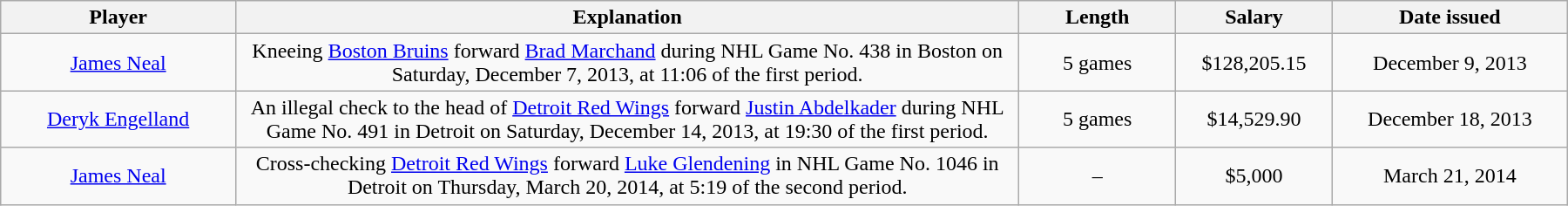<table class="wikitable" style="width:75em; text-align:center;">
<tr>
<th style="width:15%;">Player</th>
<th style="width:50%;">Explanation</th>
<th style="width:10%;">Length</th>
<th style="width:10%;">Salary</th>
<th style="width:15%;">Date issued</th>
</tr>
<tr>
<td><a href='#'>James Neal</a></td>
<td>Kneeing <a href='#'>Boston Bruins</a> forward <a href='#'>Brad Marchand</a> during NHL Game No. 438 in Boston on Saturday, December 7, 2013, at 11:06 of the first period.</td>
<td>5 games</td>
<td>$128,205.15</td>
<td>December 9, 2013</td>
</tr>
<tr>
<td><a href='#'>Deryk Engelland</a></td>
<td>An illegal check to the head of <a href='#'>Detroit Red Wings</a> forward <a href='#'>Justin Abdelkader</a> during NHL Game No. 491 in Detroit on Saturday, December 14, 2013, at 19:30 of the first period.</td>
<td>5 games</td>
<td>$14,529.90</td>
<td>December 18, 2013</td>
</tr>
<tr>
<td><a href='#'>James Neal</a></td>
<td>Cross-checking <a href='#'>Detroit Red Wings</a> forward <a href='#'>Luke Glendening</a> in NHL Game No. 1046 in Detroit on Thursday, March 20, 2014, at 5:19 of the second period.</td>
<td>–</td>
<td>$5,000</td>
<td>March 21, 2014</td>
</tr>
</table>
